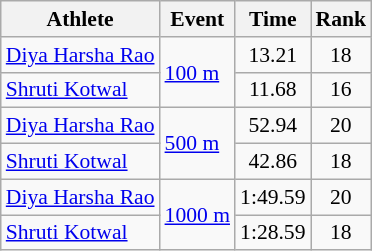<table class="wikitable" style="font-size:90%">
<tr>
<th>Athlete</th>
<th>Event</th>
<th>Time</th>
<th>Rank</th>
</tr>
<tr align=center>
<td align=left><a href='#'>Diya Harsha Rao</a></td>
<td align=left rowspan=2><a href='#'>100 m</a></td>
<td>13.21</td>
<td>18</td>
</tr>
<tr align=center>
<td align=left><a href='#'>Shruti Kotwal</a></td>
<td>11.68</td>
<td>16</td>
</tr>
<tr align=center>
<td align=left><a href='#'>Diya Harsha Rao</a></td>
<td align=left rowspan=2><a href='#'>500 m</a></td>
<td>52.94</td>
<td>20</td>
</tr>
<tr align=center>
<td align=left><a href='#'>Shruti Kotwal</a></td>
<td>42.86</td>
<td>18</td>
</tr>
<tr align=center>
<td align=left><a href='#'>Diya Harsha Rao</a></td>
<td align=left rowspan=2><a href='#'>1000 m</a></td>
<td>1:49.59</td>
<td>20</td>
</tr>
<tr align=center>
<td align=left><a href='#'>Shruti Kotwal</a></td>
<td>1:28.59</td>
<td>18</td>
</tr>
</table>
